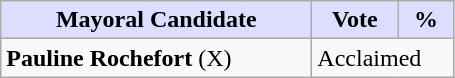<table class="wikitable">
<tr>
<th style="background:#ddf; width:200px;">Mayoral Candidate</th>
<th style="background:#ddf; width:50px;">Vote</th>
<th style="background:#ddf; width:30px;">%</th>
</tr>
<tr>
<td><strong>Pauline Rochefort</strong> (X)</td>
<td colspan="2">Acclaimed</td>
</tr>
</table>
